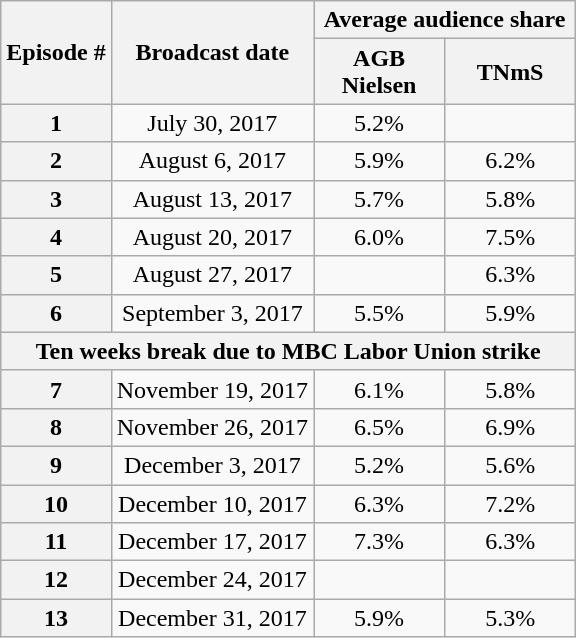<table class="wikitable" style="text-align:center;">
<tr>
<th rowspan="2">Episode #</th>
<th rowspan="2">Broadcast date</th>
<th colspan="2">Average audience share</th>
</tr>
<tr>
<th width=80>AGB Nielsen<br></th>
<th width=80>TNmS<br></th>
</tr>
<tr>
<th>1</th>
<td>July 30, 2017</td>
<td>5.2%</td>
<td></td>
</tr>
<tr>
<th>2</th>
<td>August 6, 2017</td>
<td>5.9%</td>
<td>6.2%</td>
</tr>
<tr>
<th>3</th>
<td>August 13, 2017</td>
<td>5.7%</td>
<td>5.8%</td>
</tr>
<tr>
<th>4</th>
<td>August 20, 2017</td>
<td>6.0%</td>
<td>7.5%</td>
</tr>
<tr>
<th>5</th>
<td>August 27, 2017</td>
<td></td>
<td>6.3%</td>
</tr>
<tr>
<th>6</th>
<td>September 3, 2017</td>
<td>5.5%</td>
<td>5.9%</td>
</tr>
<tr>
<th colspan="4">Ten weeks break due to MBC Labor Union strike</th>
</tr>
<tr>
<th>7</th>
<td>November 19, 2017</td>
<td>6.1%</td>
<td>5.8%</td>
</tr>
<tr>
<th>8</th>
<td>November 26, 2017</td>
<td>6.5%</td>
<td>6.9%</td>
</tr>
<tr>
<th>9</th>
<td>December 3, 2017</td>
<td>5.2%</td>
<td>5.6%</td>
</tr>
<tr>
<th>10</th>
<td>December 10, 2017</td>
<td>6.3%</td>
<td>7.2%</td>
</tr>
<tr>
<th>11</th>
<td>December 17, 2017</td>
<td>7.3%</td>
<td>6.3%</td>
</tr>
<tr>
<th>12</th>
<td>December 24, 2017</td>
<td></td>
<td></td>
</tr>
<tr>
<th>13</th>
<td>December 31, 2017</td>
<td>5.9%</td>
<td>5.3%</td>
</tr>
</table>
